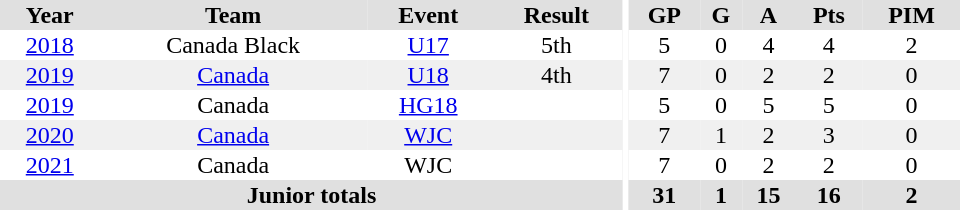<table border="0" cellpadding="1" cellspacing="0" ID="Table3" style="text-align:center; width:40em;">
<tr bgcolor="#e0e0e0">
<th>Year</th>
<th>Team</th>
<th>Event</th>
<th>Result</th>
<th rowspan="102" bgcolor="#ffffff"></th>
<th>GP</th>
<th>G</th>
<th>A</th>
<th>Pts</th>
<th>PIM</th>
</tr>
<tr>
<td><a href='#'>2018</a></td>
<td>Canada Black</td>
<td><a href='#'>U17</a></td>
<td>5th</td>
<td>5</td>
<td>0</td>
<td>4</td>
<td>4</td>
<td>2</td>
</tr>
<tr bgcolor="#f0f0f0">
<td><a href='#'>2019</a></td>
<td><a href='#'>Canada</a></td>
<td><a href='#'>U18</a></td>
<td>4th</td>
<td>7</td>
<td>0</td>
<td>2</td>
<td>2</td>
<td>0</td>
</tr>
<tr>
<td><a href='#'>2019</a></td>
<td>Canada</td>
<td><a href='#'>HG18</a></td>
<td></td>
<td>5</td>
<td>0</td>
<td>5</td>
<td>5</td>
<td>0</td>
</tr>
<tr bgcolor="#f0f0f0">
<td><a href='#'>2020</a></td>
<td><a href='#'>Canada</a></td>
<td><a href='#'>WJC</a></td>
<td></td>
<td>7</td>
<td>1</td>
<td>2</td>
<td>3</td>
<td>0</td>
</tr>
<tr>
<td><a href='#'>2021</a></td>
<td>Canada</td>
<td>WJC</td>
<td></td>
<td>7</td>
<td>0</td>
<td>2</td>
<td>2</td>
<td>0</td>
</tr>
<tr bgcolor="#e0e0e0">
<th colspan="4">Junior totals</th>
<th>31</th>
<th>1</th>
<th>15</th>
<th>16</th>
<th>2</th>
</tr>
</table>
